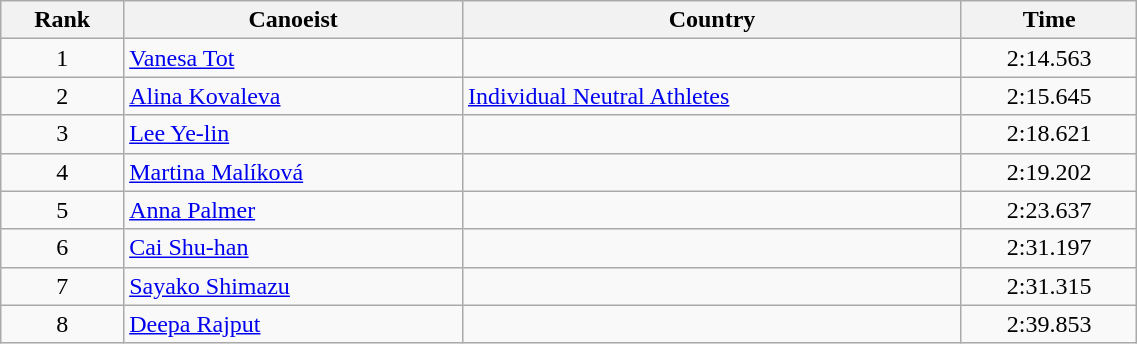<table class="wikitable" style="text-align:center;width: 60%">
<tr>
<th>Rank</th>
<th>Canoeist</th>
<th>Country</th>
<th>Time</th>
</tr>
<tr>
<td>1</td>
<td align="left"><a href='#'>Vanesa Tot</a></td>
<td align="left"></td>
<td>2:14.563</td>
</tr>
<tr>
<td>2</td>
<td align="left"><a href='#'>Alina Kovaleva</a></td>
<td align="left"><a href='#'>Individual Neutral Athletes</a></td>
<td>2:15.645</td>
</tr>
<tr>
<td>3</td>
<td align="left"><a href='#'>Lee Ye-lin</a></td>
<td align="left"></td>
<td>2:18.621</td>
</tr>
<tr>
<td>4</td>
<td align="left"><a href='#'>Martina Malíková</a></td>
<td align="left"></td>
<td>2:19.202</td>
</tr>
<tr>
<td>5</td>
<td align="left"><a href='#'>Anna Palmer</a></td>
<td align="left"></td>
<td>2:23.637</td>
</tr>
<tr>
<td>6</td>
<td align="left"><a href='#'>Cai Shu-han</a></td>
<td align="left"></td>
<td>2:31.197</td>
</tr>
<tr>
<td>7</td>
<td align="left"><a href='#'>Sayako Shimazu</a></td>
<td align="left"></td>
<td>2:31.315</td>
</tr>
<tr>
<td>8</td>
<td align="left"><a href='#'>Deepa Rajput</a></td>
<td align="left"></td>
<td>2:39.853</td>
</tr>
</table>
